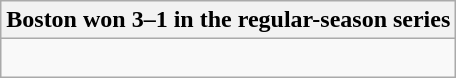<table class="wikitable collapsible collapsed">
<tr>
<th>Boston won 3–1 in the regular-season series</th>
</tr>
<tr>
<td><br>


</td>
</tr>
</table>
